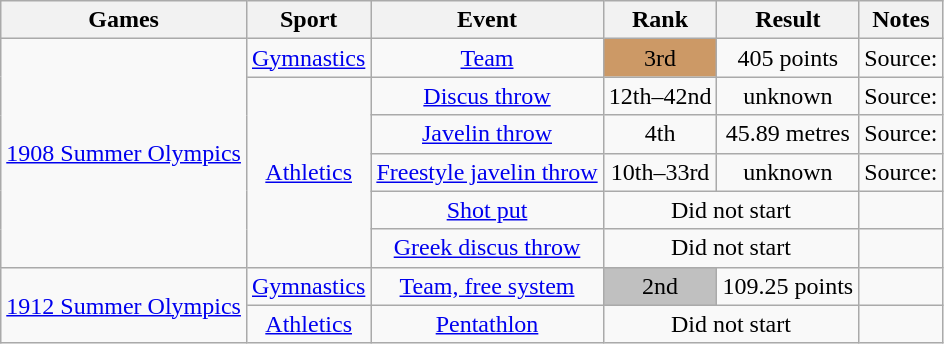<table class="wikitable" style=" text-align:center;">
<tr>
<th>Games</th>
<th>Sport</th>
<th>Event</th>
<th>Rank</th>
<th>Result</th>
<th>Notes</th>
</tr>
<tr>
<td rowspan=6><a href='#'>1908 Summer Olympics</a></td>
<td><a href='#'>Gymnastics</a></td>
<td><a href='#'>Team</a></td>
<td style=background-color:#cc9966>3rd</td>
<td>405 points</td>
<td align=left>Source:</td>
</tr>
<tr>
<td rowspan=5><a href='#'>Athletics</a></td>
<td><a href='#'>Discus throw</a></td>
<td>12th–42nd</td>
<td>unknown</td>
<td align=left>Source:</td>
</tr>
<tr>
<td><a href='#'>Javelin throw</a></td>
<td>4th</td>
<td>45.89 metres</td>
<td align=left>Source:</td>
</tr>
<tr>
<td><a href='#'>Freestyle javelin throw</a></td>
<td>10th–33rd</td>
<td>unknown</td>
<td align=left>Source:</td>
</tr>
<tr>
<td><a href='#'>Shot put</a></td>
<td colspan=2>Did not start</td>
<td align=left></td>
</tr>
<tr>
<td><a href='#'>Greek discus throw</a></td>
<td colspan=2>Did not start</td>
<td align=left></td>
</tr>
<tr>
<td rowspan=2><a href='#'>1912 Summer Olympics</a></td>
<td><a href='#'>Gymnastics</a></td>
<td><a href='#'>Team, free system</a></td>
<td style=background-color:silver>2nd</td>
<td>109.25 points</td>
<td align=left></td>
</tr>
<tr>
<td><a href='#'>Athletics</a></td>
<td><a href='#'>Pentathlon</a></td>
<td colspan=2>Did not start</td>
<td align=left></td>
</tr>
</table>
